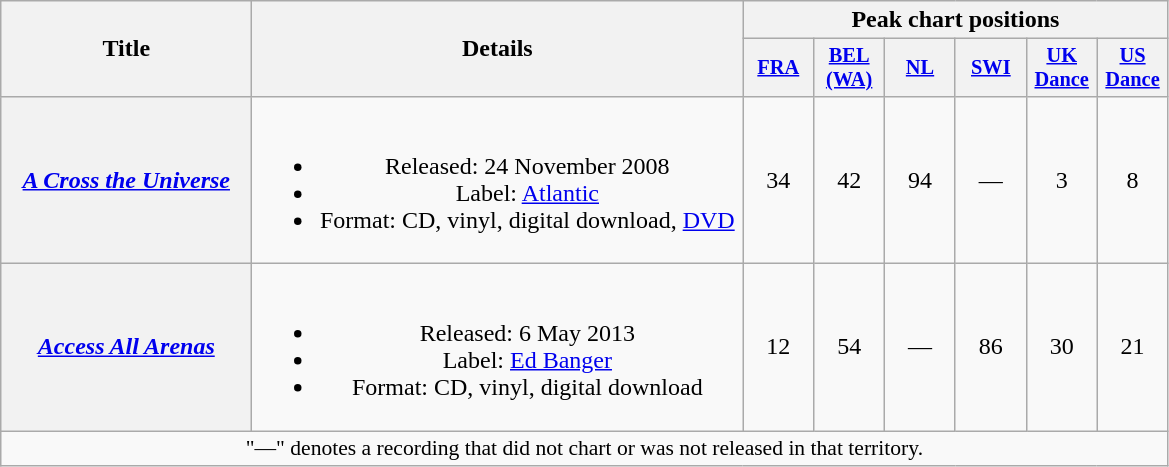<table class="wikitable plainrowheaders" style="text-align:center;" border="1" id="livealbums">
<tr>
<th scope="col" rowspan="2" style="width:10em;">Title</th>
<th scope="col" rowspan="2" style="width:20em;">Details</th>
<th scope="col" colspan="6">Peak chart positions</th>
</tr>
<tr>
<th scope="col" style="width:3em;font-size:85%"><a href='#'>FRA</a><br></th>
<th scope="col" style="width:3em;font-size:85%"><a href='#'>BEL<br>(WA)</a><br></th>
<th scope="col" style="width:3em;font-size:85%"><a href='#'>NL</a><br></th>
<th scope="col" style="width:3em;font-size:85%"><a href='#'>SWI</a><br></th>
<th scope="col" style="width:3em;font-size:85%"><a href='#'>UK<br>Dance</a><br></th>
<th scope="col" style="width:3em;font-size:85%"><a href='#'>US<br>Dance</a><br></th>
</tr>
<tr>
<th scope="row"><em><a href='#'>A Cross the Universe</a></em></th>
<td><br><ul><li>Released: 24 November 2008</li><li>Label: <a href='#'>Atlantic</a></li><li>Format: CD, vinyl, digital download, <a href='#'>DVD</a></li></ul></td>
<td>34</td>
<td>42</td>
<td>94</td>
<td>—</td>
<td>3</td>
<td>8</td>
</tr>
<tr>
<th scope="row"><em><a href='#'>Access All Arenas</a></em></th>
<td><br><ul><li>Released: 6 May 2013</li><li>Label: <a href='#'>Ed Banger</a></li><li>Format: CD, vinyl, digital download</li></ul></td>
<td>12</td>
<td>54</td>
<td>—</td>
<td>86</td>
<td>30</td>
<td>21</td>
</tr>
<tr>
<td colspan="9" style="font-size:90%">"—" denotes a recording that did not chart or was not released in that territory.</td>
</tr>
</table>
